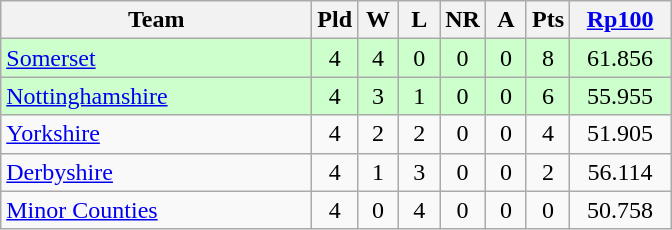<table class="wikitable" style="text-align: center;">
<tr>
<th width=200>Team</th>
<th width=20>Pld</th>
<th width=20>W</th>
<th width=20>L</th>
<th width=20>NR</th>
<th width=20>A</th>
<th width=20>Pts</th>
<th width=60><a href='#'>Rp100</a></th>
</tr>
<tr bgcolor="#ccffcc">
<td align=left><a href='#'>Somerset</a></td>
<td>4</td>
<td>4</td>
<td>0</td>
<td>0</td>
<td>0</td>
<td>8</td>
<td>61.856</td>
</tr>
<tr bgcolor="#ccffcc">
<td align=left><a href='#'>Nottinghamshire</a></td>
<td>4</td>
<td>3</td>
<td>1</td>
<td>0</td>
<td>0</td>
<td>6</td>
<td>55.955</td>
</tr>
<tr>
<td align=left><a href='#'>Yorkshire</a></td>
<td>4</td>
<td>2</td>
<td>2</td>
<td>0</td>
<td>0</td>
<td>4</td>
<td>51.905</td>
</tr>
<tr>
<td align=left><a href='#'>Derbyshire</a></td>
<td>4</td>
<td>1</td>
<td>3</td>
<td>0</td>
<td>0</td>
<td>2</td>
<td>56.114</td>
</tr>
<tr>
<td align=left><a href='#'>Minor Counties</a></td>
<td>4</td>
<td>0</td>
<td>4</td>
<td>0</td>
<td>0</td>
<td>0</td>
<td>50.758</td>
</tr>
</table>
